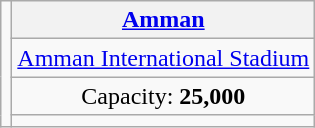<table class="wikitable" style="text-align:center">
<tr>
<td rowspan="5"><br></td>
<th colspan=3><a href='#'>Amman</a></th>
</tr>
<tr>
<td><a href='#'>Amman International Stadium</a></td>
</tr>
<tr>
<td>Capacity: <strong>25,000</strong></td>
</tr>
<tr>
<td></td>
</tr>
</table>
